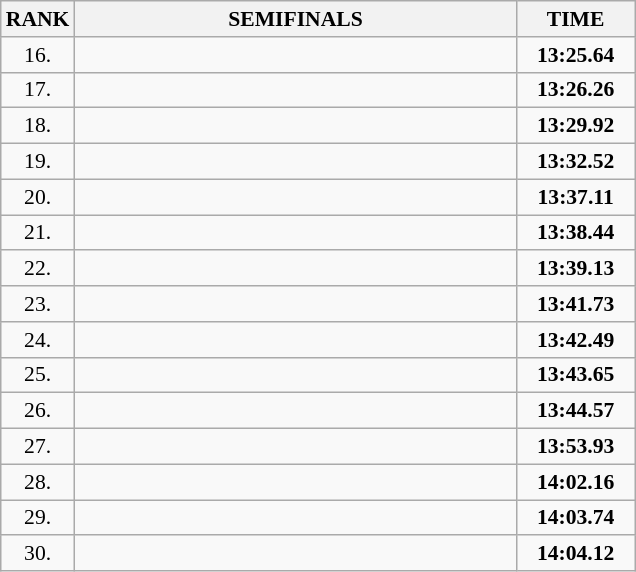<table class="wikitable" style="border-collapse: collapse; font-size: 90%;">
<tr>
<th>RANK</th>
<th style="width: 20em">SEMIFINALS</th>
<th style="width: 5em">TIME</th>
</tr>
<tr>
<td align="center">16.</td>
<td></td>
<td align="center"><strong>13:25.64</strong></td>
</tr>
<tr>
<td align="center">17.</td>
<td></td>
<td align="center"><strong>13:26.26</strong></td>
</tr>
<tr>
<td align="center">18.</td>
<td></td>
<td align="center"><strong>13:29.92</strong></td>
</tr>
<tr>
<td align="center">19.</td>
<td></td>
<td align="center"><strong>13:32.52</strong></td>
</tr>
<tr>
<td align="center">20.</td>
<td></td>
<td align="center"><strong>13:37.11</strong></td>
</tr>
<tr>
<td align="center">21.</td>
<td></td>
<td align="center"><strong>13:38.44</strong></td>
</tr>
<tr>
<td align="center">22.</td>
<td></td>
<td align="center"><strong>13:39.13</strong></td>
</tr>
<tr>
<td align="center">23.</td>
<td></td>
<td align="center"><strong>13:41.73</strong></td>
</tr>
<tr>
<td align="center">24.</td>
<td></td>
<td align="center"><strong>13:42.49</strong></td>
</tr>
<tr>
<td align="center">25.</td>
<td></td>
<td align="center"><strong>13:43.65</strong></td>
</tr>
<tr>
<td align="center">26.</td>
<td></td>
<td align="center"><strong>13:44.57</strong></td>
</tr>
<tr>
<td align="center">27.</td>
<td></td>
<td align="center"><strong>13:53.93</strong></td>
</tr>
<tr>
<td align="center">28.</td>
<td></td>
<td align="center"><strong>14:02.16</strong></td>
</tr>
<tr>
<td align="center">29.</td>
<td></td>
<td align="center"><strong>14:03.74</strong></td>
</tr>
<tr>
<td align="center">30.</td>
<td></td>
<td align="center"><strong>14:04.12</strong></td>
</tr>
</table>
